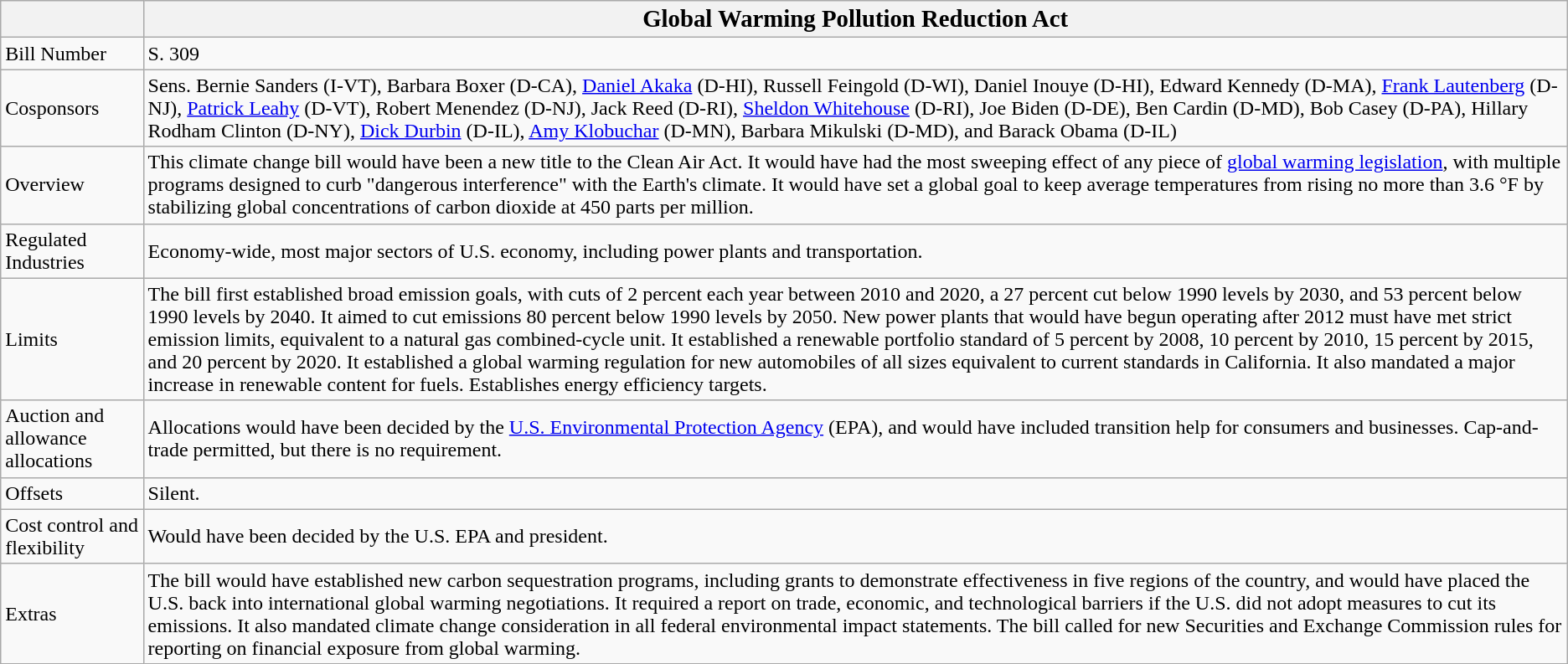<table class="wikitable">
<tr>
<th></th>
<th><big><strong>Global Warming Pollution Reduction Act</strong></big></th>
</tr>
<tr>
<td>Bill Number</td>
<td>S. 309</td>
</tr>
<tr>
<td>Cosponsors</td>
<td>Sens. Bernie Sanders (I-VT), Barbara Boxer (D-CA), <a href='#'>Daniel Akaka</a> (D-HI), Russell Feingold (D-WI), Daniel Inouye (D-HI), Edward Kennedy (D-MA), <a href='#'>Frank Lautenberg</a> (D-NJ), <a href='#'>Patrick Leahy</a> (D-VT), Robert Menendez (D-NJ), Jack Reed (D-RI), <a href='#'>Sheldon Whitehouse</a> (D-RI), Joe Biden (D-DE), Ben Cardin (D-MD), Bob Casey (D-PA), Hillary Rodham Clinton (D-NY), <a href='#'>Dick Durbin</a> (D-IL), <a href='#'>Amy Klobuchar</a> (D-MN), Barbara Mikulski (D-MD), and Barack Obama (D-IL) </td>
</tr>
<tr>
<td>Overview</td>
<td>This climate change bill would have been a new title to the Clean Air Act. It would have had the most sweeping effect of any piece of <a href='#'>global warming legislation</a>, with multiple programs designed to curb "dangerous interference" with the Earth's climate. It would have set a global goal to keep average temperatures from rising no more than 3.6 °F by stabilizing global concentrations of carbon dioxide at 450 parts per million.</td>
</tr>
<tr>
<td>Regulated Industries</td>
<td>Economy-wide, most major sectors of U.S. economy, including power plants and transportation.</td>
</tr>
<tr>
<td>Limits</td>
<td>The bill first established broad emission goals, with cuts of 2 percent each year between 2010 and 2020, a 27 percent cut below 1990 levels by 2030, and 53 percent below 1990 levels by 2040. It aimed to cut emissions 80 percent below 1990 levels by 2050. New power plants that would have begun operating after 2012 must have met strict emission limits, equivalent to a natural gas combined-cycle unit. It established a renewable portfolio standard of 5 percent by 2008, 10 percent by 2010, 15 percent by 2015, and 20 percent by 2020. It established a global warming regulation for new automobiles of all sizes equivalent to current standards in California. It also mandated a major increase in renewable content for fuels. Establishes energy efficiency targets.</td>
</tr>
<tr>
<td>Auction and allowance allocations</td>
<td>Allocations would have been decided by the <a href='#'>U.S. Environmental Protection Agency</a> (EPA), and would have included transition help for consumers and businesses. Cap-and-trade permitted, but there is no requirement.</td>
</tr>
<tr>
<td>Offsets</td>
<td>Silent.</td>
</tr>
<tr>
<td>Cost control and flexibility</td>
<td>Would have been decided by the U.S. EPA and president.</td>
</tr>
<tr>
<td>Extras</td>
<td>The bill would have established new carbon sequestration programs, including grants to demonstrate effectiveness in five regions of the country, and would have placed the U.S. back into international global warming negotiations. It required a report on trade, economic, and technological barriers if the U.S. did not adopt measures to cut its emissions. It also mandated climate change consideration in all federal environmental impact statements. The bill called for new Securities and Exchange Commission rules for reporting on financial exposure from global warming.</td>
</tr>
</table>
